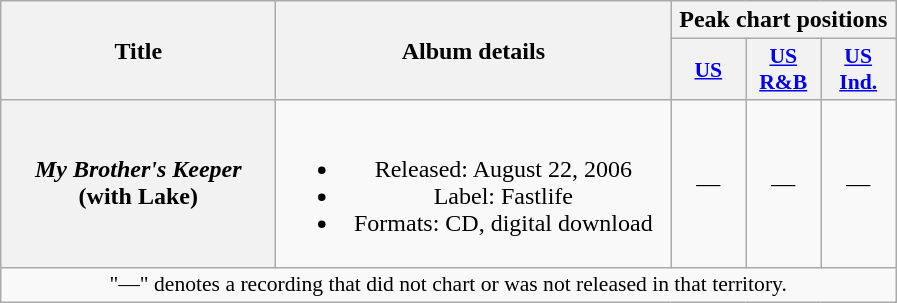<table class="wikitable plainrowheaders" style="text-align:center;">
<tr>
<th scope="col" rowspan="2" style="width:11em;">Title</th>
<th scope="col" rowspan="2" style="width:16em;">Album details</th>
<th scope="col" colspan="3">Peak chart positions</th>
</tr>
<tr>
<th scope="col" style="width:3em;font-size:90%;"><a href='#'>US</a><br></th>
<th scope="col" style="width:3em;font-size:90%;"><a href='#'>US<br>R&B</a><br></th>
<th scope="col" style="width:3em;font-size:90%;"><a href='#'>US<br>Ind.</a><br></th>
</tr>
<tr>
<th scope="row"><em>My Brother's Keeper</em><br><span>(with <strong>Lake</strong>)</span></th>
<td><br><ul><li>Released: August 22, 2006</li><li>Label: Fastlife</li><li>Formats: CD, digital download</li></ul></td>
<td>—</td>
<td>—</td>
<td>—</td>
</tr>
<tr>
<td colspan="14" style="font-size:90%">"—" denotes a recording that did not chart or was not released in that territory.</td>
</tr>
</table>
